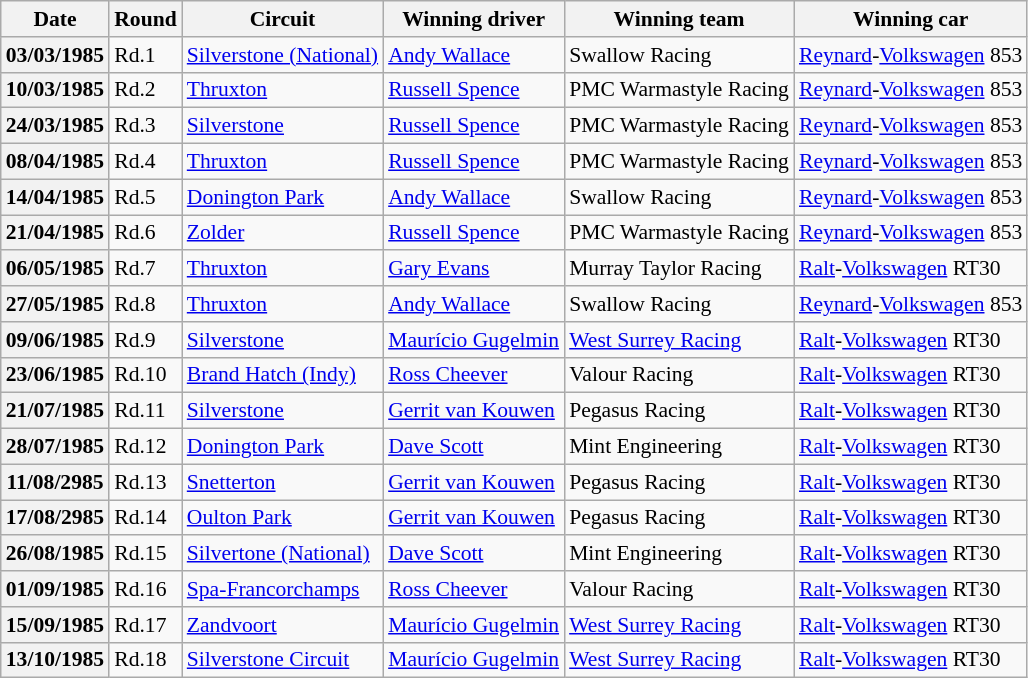<table class="wikitable" style="font-size: 90%;">
<tr>
<th>Date</th>
<th>Round</th>
<th>Circuit</th>
<th>Winning driver</th>
<th>Winning team</th>
<th>Winning car</th>
</tr>
<tr>
<th>03/03/1985</th>
<td>Rd.1</td>
<td> <a href='#'>Silverstone (National)</a></td>
<td> <a href='#'>Andy Wallace</a></td>
<td>Swallow Racing</td>
<td><a href='#'>Reynard</a>-<a href='#'>Volkswagen</a> 853</td>
</tr>
<tr>
<th>10/03/1985</th>
<td>Rd.2</td>
<td> <a href='#'>Thruxton</a></td>
<td> <a href='#'>Russell Spence</a></td>
<td>PMC Warmastyle Racing</td>
<td><a href='#'>Reynard</a>-<a href='#'>Volkswagen</a> 853</td>
</tr>
<tr>
<th>24/03/1985</th>
<td>Rd.3</td>
<td> <a href='#'>Silverstone</a></td>
<td> <a href='#'>Russell Spence</a></td>
<td>PMC Warmastyle Racing</td>
<td><a href='#'>Reynard</a>-<a href='#'>Volkswagen</a> 853</td>
</tr>
<tr>
<th>08/04/1985</th>
<td>Rd.4</td>
<td> <a href='#'>Thruxton</a></td>
<td> <a href='#'>Russell Spence</a></td>
<td>PMC Warmastyle Racing</td>
<td><a href='#'>Reynard</a>-<a href='#'>Volkswagen</a> 853</td>
</tr>
<tr>
<th>14/04/1985</th>
<td>Rd.5</td>
<td> <a href='#'>Donington Park</a></td>
<td> <a href='#'>Andy Wallace</a></td>
<td>Swallow Racing</td>
<td><a href='#'>Reynard</a>-<a href='#'>Volkswagen</a> 853</td>
</tr>
<tr>
<th>21/04/1985</th>
<td>Rd.6</td>
<td> <a href='#'>Zolder</a></td>
<td> <a href='#'>Russell Spence</a></td>
<td>PMC Warmastyle Racing</td>
<td><a href='#'>Reynard</a>-<a href='#'>Volkswagen</a> 853</td>
</tr>
<tr>
<th>06/05/1985</th>
<td>Rd.7</td>
<td> <a href='#'>Thruxton</a></td>
<td> <a href='#'>Gary Evans</a></td>
<td>Murray Taylor Racing</td>
<td><a href='#'>Ralt</a>-<a href='#'>Volkswagen</a> RT30</td>
</tr>
<tr>
<th>27/05/1985</th>
<td>Rd.8</td>
<td> <a href='#'>Thruxton</a></td>
<td> <a href='#'>Andy Wallace</a></td>
<td>Swallow Racing</td>
<td><a href='#'>Reynard</a>-<a href='#'>Volkswagen</a> 853</td>
</tr>
<tr>
<th>09/06/1985</th>
<td>Rd.9</td>
<td> <a href='#'>Silverstone</a></td>
<td> <a href='#'>Maurício Gugelmin</a></td>
<td><a href='#'>West Surrey Racing</a></td>
<td><a href='#'>Ralt</a>-<a href='#'>Volkswagen</a> RT30</td>
</tr>
<tr>
<th>23/06/1985</th>
<td>Rd.10</td>
<td> <a href='#'>Brand Hatch (Indy)</a></td>
<td> <a href='#'>Ross Cheever</a></td>
<td>Valour Racing</td>
<td><a href='#'>Ralt</a>-<a href='#'>Volkswagen</a> RT30</td>
</tr>
<tr>
<th>21/07/1985</th>
<td>Rd.11</td>
<td> <a href='#'>Silverstone</a></td>
<td> <a href='#'>Gerrit van Kouwen</a></td>
<td>Pegasus Racing</td>
<td><a href='#'>Ralt</a>-<a href='#'>Volkswagen</a> RT30</td>
</tr>
<tr>
<th>28/07/1985</th>
<td>Rd.12</td>
<td> <a href='#'>Donington Park</a></td>
<td> <a href='#'>Dave Scott</a></td>
<td>Mint Engineering</td>
<td><a href='#'>Ralt</a>-<a href='#'>Volkswagen</a> RT30</td>
</tr>
<tr>
<th>11/08/2985</th>
<td>Rd.13</td>
<td> <a href='#'>Snetterton</a></td>
<td> <a href='#'>Gerrit van Kouwen</a></td>
<td>Pegasus Racing</td>
<td><a href='#'>Ralt</a>-<a href='#'>Volkswagen</a> RT30</td>
</tr>
<tr>
<th>17/08/2985</th>
<td>Rd.14</td>
<td> <a href='#'>Oulton Park</a></td>
<td> <a href='#'>Gerrit van Kouwen</a></td>
<td>Pegasus Racing</td>
<td><a href='#'>Ralt</a>-<a href='#'>Volkswagen</a> RT30</td>
</tr>
<tr>
<th>26/08/1985</th>
<td>Rd.15</td>
<td> <a href='#'>Silvertone (National)</a></td>
<td> <a href='#'>Dave Scott</a></td>
<td>Mint Engineering</td>
<td><a href='#'>Ralt</a>-<a href='#'>Volkswagen</a> RT30</td>
</tr>
<tr>
<th>01/09/1985</th>
<td>Rd.16</td>
<td> <a href='#'>Spa-Francorchamps</a></td>
<td> <a href='#'>Ross Cheever</a></td>
<td>Valour Racing</td>
<td><a href='#'>Ralt</a>-<a href='#'>Volkswagen</a> RT30</td>
</tr>
<tr>
<th>15/09/1985</th>
<td>Rd.17</td>
<td> <a href='#'>Zandvoort</a></td>
<td> <a href='#'>Maurício Gugelmin</a></td>
<td><a href='#'>West Surrey Racing</a></td>
<td><a href='#'>Ralt</a>-<a href='#'>Volkswagen</a> RT30</td>
</tr>
<tr>
<th>13/10/1985</th>
<td>Rd.18</td>
<td> <a href='#'>Silverstone Circuit</a></td>
<td> <a href='#'>Maurício Gugelmin</a></td>
<td><a href='#'>West Surrey Racing</a></td>
<td><a href='#'>Ralt</a>-<a href='#'>Volkswagen</a> RT30</td>
</tr>
</table>
